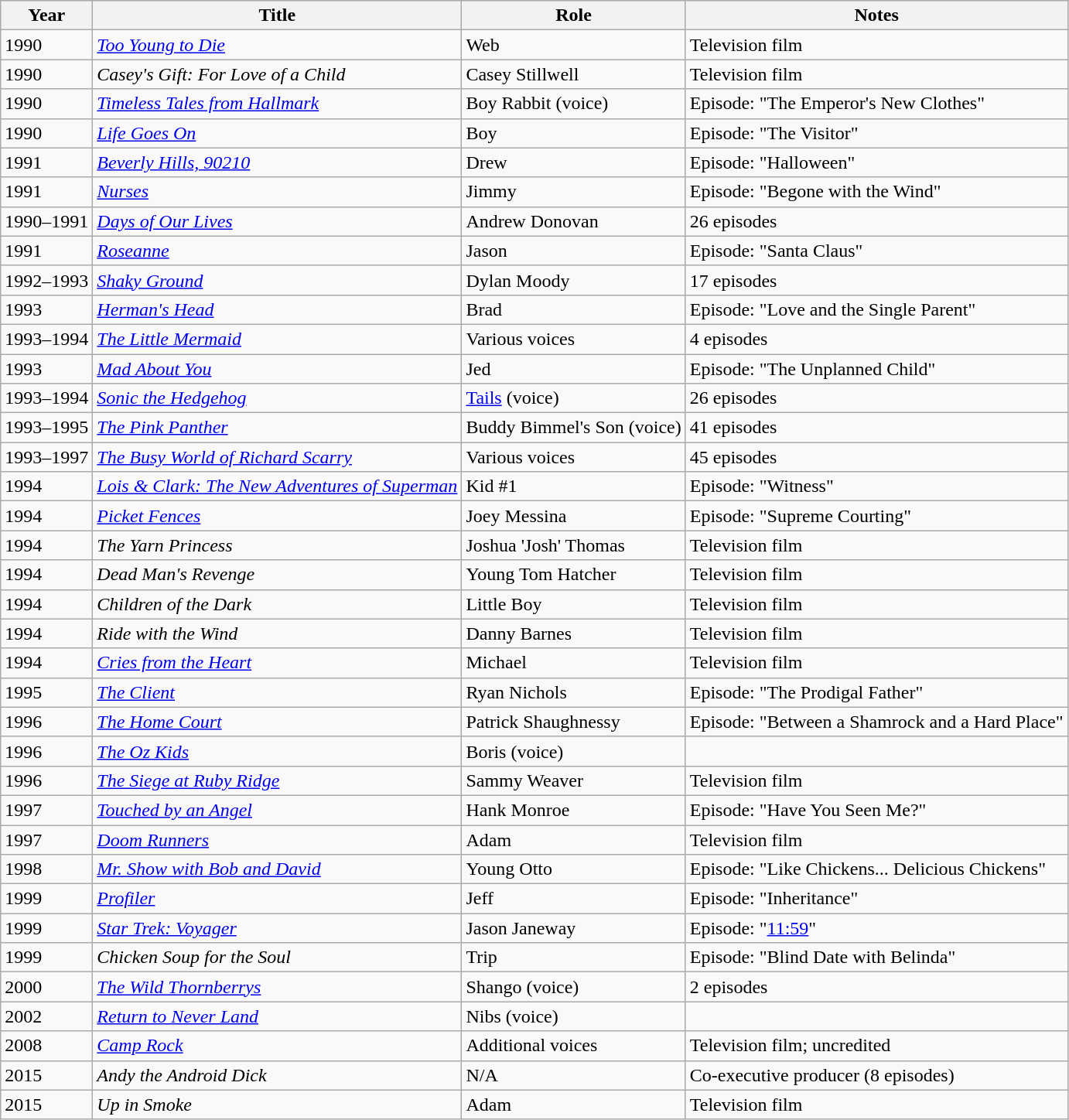<table class="wikitable sortable">
<tr>
<th>Year</th>
<th>Title</th>
<th>Role</th>
<th class="unsortable">Notes</th>
</tr>
<tr>
<td>1990</td>
<td><a href='#'><em>Too Young to Die</em></a></td>
<td>Web</td>
<td>Television film</td>
</tr>
<tr>
<td>1990</td>
<td><em>Casey's Gift: For Love of a Child</em></td>
<td>Casey Stillwell</td>
<td>Television film</td>
</tr>
<tr>
<td>1990</td>
<td><em><a href='#'>Timeless Tales from Hallmark</a></em></td>
<td>Boy Rabbit (voice)</td>
<td>Episode: "The Emperor's New Clothes"</td>
</tr>
<tr>
<td>1990</td>
<td><a href='#'><em>Life Goes On</em></a></td>
<td>Boy</td>
<td>Episode: "The Visitor"</td>
</tr>
<tr>
<td>1991</td>
<td><em><a href='#'>Beverly Hills, 90210</a></em></td>
<td>Drew</td>
<td>Episode: "Halloween"</td>
</tr>
<tr>
<td>1991</td>
<td><em><a href='#'>Nurses</a></em></td>
<td>Jimmy</td>
<td>Episode: "Begone with the Wind"</td>
</tr>
<tr>
<td>1990–1991</td>
<td><em><a href='#'>Days of Our Lives</a></em></td>
<td>Andrew Donovan</td>
<td>26 episodes</td>
</tr>
<tr>
<td>1991</td>
<td><em><a href='#'>Roseanne</a></em></td>
<td>Jason</td>
<td>Episode: "Santa Claus"</td>
</tr>
<tr>
<td>1992–1993</td>
<td><em><a href='#'>Shaky Ground</a></em></td>
<td>Dylan Moody</td>
<td>17 episodes</td>
</tr>
<tr>
<td>1993</td>
<td><em><a href='#'>Herman's Head</a></em></td>
<td>Brad</td>
<td>Episode: "Love and the Single Parent"</td>
</tr>
<tr>
<td>1993–1994</td>
<td><em><a href='#'>The Little Mermaid</a></em></td>
<td>Various voices</td>
<td>4 episodes</td>
</tr>
<tr>
<td>1993</td>
<td><em><a href='#'>Mad About You</a></em></td>
<td>Jed</td>
<td>Episode: "The Unplanned Child"</td>
</tr>
<tr>
<td>1993–1994</td>
<td><em><a href='#'>Sonic the Hedgehog</a></em></td>
<td><a href='#'>Tails</a> (voice)</td>
<td>26 episodes</td>
</tr>
<tr>
<td>1993–1995</td>
<td><em><a href='#'>The Pink Panther</a></em></td>
<td>Buddy Bimmel's Son (voice)</td>
<td>41 episodes</td>
</tr>
<tr>
<td>1993–1997</td>
<td><em><a href='#'>The Busy World of Richard Scarry</a></em></td>
<td>Various voices</td>
<td>45 episodes</td>
</tr>
<tr>
<td>1994</td>
<td><em><a href='#'>Lois & Clark: The New Adventures of Superman</a></em></td>
<td>Kid #1</td>
<td>Episode: "Witness"</td>
</tr>
<tr>
<td>1994</td>
<td><em><a href='#'>Picket Fences</a></em></td>
<td>Joey Messina</td>
<td>Episode: "Supreme Courting"</td>
</tr>
<tr>
<td>1994</td>
<td><em>The Yarn Princess</em></td>
<td>Joshua 'Josh' Thomas</td>
<td>Television film</td>
</tr>
<tr>
<td>1994</td>
<td><em>Dead Man's Revenge</em></td>
<td>Young Tom Hatcher</td>
<td>Television film</td>
</tr>
<tr>
<td>1994</td>
<td><em>Children of the Dark</em></td>
<td>Little Boy</td>
<td>Television film</td>
</tr>
<tr>
<td>1994</td>
<td><em>Ride with the Wind</em></td>
<td>Danny Barnes</td>
<td>Television film</td>
</tr>
<tr>
<td>1994</td>
<td><em><a href='#'>Cries from the Heart</a></em></td>
<td>Michael</td>
<td>Television film</td>
</tr>
<tr>
<td>1995</td>
<td><em><a href='#'>The Client</a></em></td>
<td>Ryan Nichols</td>
<td>Episode: "The Prodigal Father"</td>
</tr>
<tr>
<td>1996</td>
<td><em><a href='#'>The Home Court</a></em></td>
<td>Patrick Shaughnessy</td>
<td>Episode: "Between a Shamrock and a Hard Place"</td>
</tr>
<tr>
<td>1996</td>
<td><em><a href='#'>The Oz Kids</a></em></td>
<td>Boris (voice)</td>
<td></td>
</tr>
<tr>
<td>1996</td>
<td><em><a href='#'>The Siege at Ruby Ridge</a></em></td>
<td>Sammy Weaver</td>
<td>Television film</td>
</tr>
<tr>
<td>1997</td>
<td><em><a href='#'>Touched by an Angel</a></em></td>
<td>Hank Monroe</td>
<td>Episode: "Have You Seen Me?"</td>
</tr>
<tr>
<td>1997</td>
<td><em><a href='#'>Doom Runners</a></em></td>
<td>Adam</td>
<td>Television film</td>
</tr>
<tr>
<td>1998</td>
<td><em><a href='#'>Mr. Show with Bob and David</a></em></td>
<td>Young Otto</td>
<td>Episode: "Like Chickens... Delicious Chickens"</td>
</tr>
<tr>
<td>1999</td>
<td><a href='#'><em>Profiler</em></a></td>
<td>Jeff</td>
<td>Episode: "Inheritance"</td>
</tr>
<tr>
<td>1999</td>
<td><em><a href='#'>Star Trek: Voyager</a></em></td>
<td>Jason Janeway</td>
<td>Episode: "<a href='#'>11:59</a>"</td>
</tr>
<tr>
<td>1999</td>
<td><em>Chicken Soup for the Soul</em></td>
<td>Trip</td>
<td>Episode: "Blind Date with Belinda"</td>
</tr>
<tr>
<td>2000</td>
<td><em><a href='#'>The Wild Thornberrys</a></em></td>
<td>Shango (voice)</td>
<td>2 episodes</td>
</tr>
<tr>
<td>2002</td>
<td><em><a href='#'>Return to Never Land</a></em></td>
<td>Nibs (voice)</td>
<td></td>
</tr>
<tr>
<td>2008</td>
<td><em><a href='#'>Camp Rock</a></em></td>
<td>Additional voices</td>
<td>Television film; uncredited</td>
</tr>
<tr>
<td>2015</td>
<td><em>Andy the Android Dick</em></td>
<td>N/A</td>
<td>Co-executive producer (8 episodes)</td>
</tr>
<tr>
<td>2015</td>
<td><em>Up in Smoke</em></td>
<td>Adam</td>
<td>Television film</td>
</tr>
</table>
